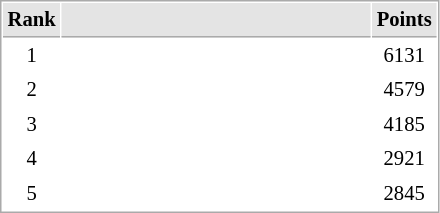<table cellspacing="1" cellpadding="3" style="border:1px solid #aaa; font-size:86%;">
<tr style="background:#e4e4e4;">
<th style="border-bottom:1px solid #aaa; width:10px;">Rank</th>
<th style="border-bottom:1px solid #aaa; width:200px;"></th>
<th style="border-bottom:1px solid #aaa; width:20px;">Points</th>
</tr>
<tr>
<td align=center>1</td>
<td></td>
<td align=center>6131</td>
</tr>
<tr>
<td align=center>2</td>
<td></td>
<td align=center>4579</td>
</tr>
<tr>
<td align=center>3</td>
<td></td>
<td align=center>4185</td>
</tr>
<tr>
<td align=center>4</td>
<td></td>
<td align=center>2921</td>
</tr>
<tr>
<td align=center>5</td>
<td></td>
<td align=center>2845</td>
</tr>
</table>
